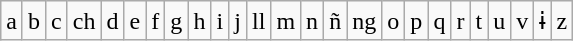<table class="wikitable">
<tr>
<td>a</td>
<td>b</td>
<td>c</td>
<td>ch</td>
<td>d</td>
<td>e</td>
<td>f</td>
<td>g</td>
<td>h</td>
<td>i</td>
<td>j</td>
<td>ll</td>
<td>m</td>
<td>n</td>
<td>ñ</td>
<td>ng</td>
<td>o</td>
<td>p</td>
<td>q</td>
<td>r</td>
<td>t</td>
<td>u</td>
<td>v</td>
<td>ɨ</td>
<td>z</td>
</tr>
</table>
